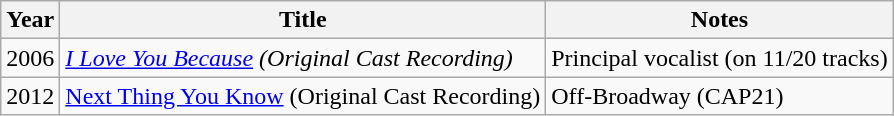<table class="wikitable">
<tr>
<th>Year</th>
<th>Title</th>
<th>Notes</th>
</tr>
<tr>
<td>2006</td>
<td><em><a href='#'>I Love You Because</a> (Original Cast Recording)</em></td>
<td>Principal vocalist (on 11/20 tracks)</td>
</tr>
<tr>
<td>2012</td>
<td><a href='#'>Next Thing You Know</a> (Original Cast Recording)</td>
<td>Off-Broadway (CAP21)</td>
</tr>
</table>
